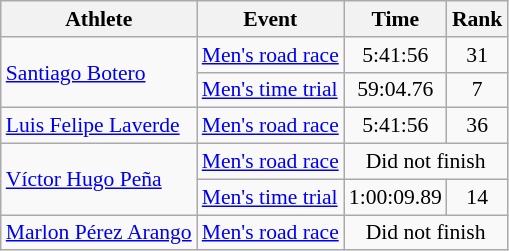<table class=wikitable style="font-size:90%">
<tr>
<th>Athlete</th>
<th>Event</th>
<th>Time</th>
<th>Rank</th>
</tr>
<tr align=center>
<td align=left rowspan=2><a href='#'>Santiago Botero</a></td>
<td align=left><a href='#'>Men's road race</a></td>
<td>5:41:56</td>
<td>31</td>
</tr>
<tr align=center>
<td align=left><a href='#'>Men's time trial</a></td>
<td>59:04.76</td>
<td>7</td>
</tr>
<tr align=center>
<td align=left><a href='#'>Luis Felipe Laverde</a></td>
<td align=left><a href='#'>Men's road race</a></td>
<td>5:41:56</td>
<td>36</td>
</tr>
<tr align=center>
<td align=left rowspan=2><a href='#'>Víctor Hugo Peña</a></td>
<td align=left><a href='#'>Men's road race</a></td>
<td colspan=2>Did not finish</td>
</tr>
<tr align=center>
<td align=left><a href='#'>Men's time trial</a></td>
<td>1:00:09.89</td>
<td>14</td>
</tr>
<tr align=center>
<td align=left><a href='#'>Marlon Pérez Arango</a></td>
<td align=left><a href='#'>Men's road race</a></td>
<td colspan=2>Did not finish</td>
</tr>
</table>
